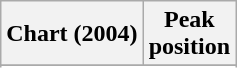<table class="wikitable sortable plainrowheaders" style="text-align:center;">
<tr>
<th scope="col">Chart (2004)</th>
<th scope="col">Peak<br>position</th>
</tr>
<tr>
</tr>
<tr>
</tr>
<tr>
</tr>
<tr>
</tr>
</table>
